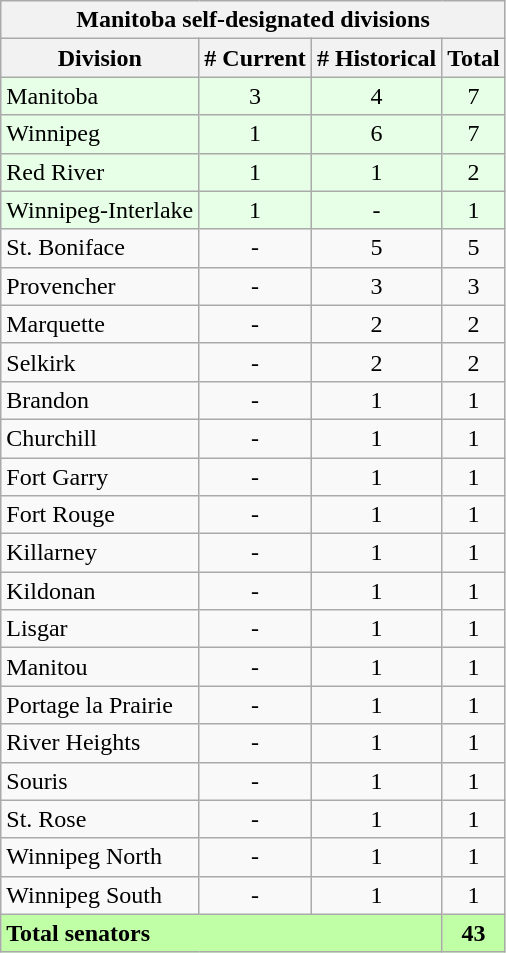<table class="wikitable collapsible collapsed">
<tr>
<th colspan="4" align="center"><strong>Manitoba self-designated divisions</strong></th>
</tr>
<tr>
<th align=left>Division</th>
<th align=center># Current</th>
<th align=center># Historical</th>
<th align=center>Total</th>
</tr>
<tr bgcolor="#E6FFE6">
<td align=left>Manitoba</td>
<td align=center>3</td>
<td align=center>4</td>
<td align=center>7</td>
</tr>
<tr bgcolor="#E6FFE6">
<td align=left>Winnipeg</td>
<td align=center>1</td>
<td align=center>6</td>
<td align=center>7</td>
</tr>
<tr bgcolor="#E6FFE6">
<td align=left>Red River</td>
<td align=center>1</td>
<td align=center>1</td>
<td align=center>2</td>
</tr>
<tr bgcolor="#E6FFE6">
<td align=left>Winnipeg-Interlake</td>
<td align=center>1</td>
<td align=center>-</td>
<td align=center>1</td>
</tr>
<tr>
<td align=left>St. Boniface</td>
<td align=center>-</td>
<td align=center>5</td>
<td align=center>5</td>
</tr>
<tr>
<td align=left>Provencher</td>
<td align=center>-</td>
<td align=center>3</td>
<td align=center>3</td>
</tr>
<tr>
<td align=left>Marquette</td>
<td align=center>-</td>
<td align=center>2</td>
<td align=center>2</td>
</tr>
<tr>
<td align=left>Selkirk</td>
<td align=center>-</td>
<td align=center>2</td>
<td align=center>2</td>
</tr>
<tr>
<td align=left>Brandon</td>
<td align=center>-</td>
<td align=center>1</td>
<td align=center>1</td>
</tr>
<tr>
<td align=left>Churchill</td>
<td align=center>-</td>
<td align=center>1</td>
<td align=center>1</td>
</tr>
<tr>
<td align=left>Fort Garry</td>
<td align=center>-</td>
<td align=center>1</td>
<td align=center>1</td>
</tr>
<tr>
<td align=left>Fort Rouge</td>
<td align=center>-</td>
<td align=center>1</td>
<td align=center>1</td>
</tr>
<tr>
<td align=left>Killarney</td>
<td align=center>-</td>
<td align=center>1</td>
<td align=center>1</td>
</tr>
<tr>
<td align=left>Kildonan</td>
<td align=center>-</td>
<td align=center>1</td>
<td align=center>1</td>
</tr>
<tr>
<td align=left>Lisgar</td>
<td align=center>-</td>
<td align=center>1</td>
<td align=center>1</td>
</tr>
<tr>
<td align=left>Manitou</td>
<td align=center>-</td>
<td align=center>1</td>
<td align=center>1</td>
</tr>
<tr>
<td align=left>Portage la Prairie</td>
<td align=center>-</td>
<td align=center>1</td>
<td align=center>1</td>
</tr>
<tr>
<td align=left>River Heights</td>
<td align=center>-</td>
<td align=center>1</td>
<td align=center>1</td>
</tr>
<tr>
<td align=left>Souris</td>
<td align=center>-</td>
<td align=center>1</td>
<td align=center>1</td>
</tr>
<tr>
<td align=left>St. Rose</td>
<td align=center>-</td>
<td align=center>1</td>
<td align=center>1</td>
</tr>
<tr>
<td align=left>Winnipeg North</td>
<td align=center>-</td>
<td align=center>1</td>
<td align=center>1</td>
</tr>
<tr>
<td align=left>Winnipeg South</td>
<td align=center>-</td>
<td align=center>1</td>
<td align=center>1</td>
</tr>
<tr bgcolor=#C0FFA6>
<td align=left colspan=3><strong>Total senators</strong></td>
<td align=center><strong>43</strong></td>
</tr>
</table>
